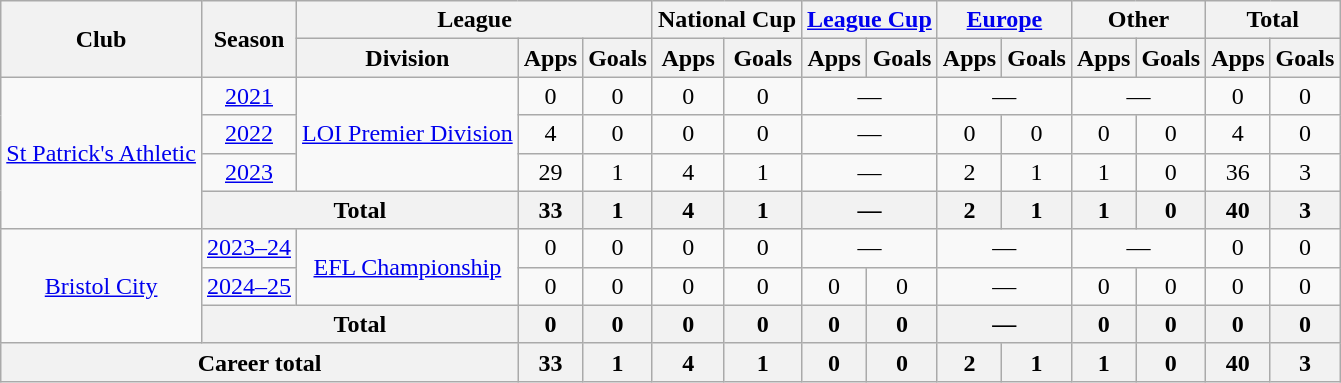<table class="wikitable" style="text-align:center">
<tr>
<th rowspan=2>Club</th>
<th rowspan=2>Season</th>
<th colspan=3>League</th>
<th colspan=2>National Cup</th>
<th colspan=2><a href='#'>League Cup</a></th>
<th colspan=2><a href='#'>Europe</a></th>
<th colspan=2>Other</th>
<th colspan=2>Total</th>
</tr>
<tr>
<th>Division</th>
<th>Apps</th>
<th>Goals</th>
<th>Apps</th>
<th>Goals</th>
<th>Apps</th>
<th>Goals</th>
<th>Apps</th>
<th>Goals</th>
<th>Apps</th>
<th>Goals</th>
<th>Apps</th>
<th>Goals</th>
</tr>
<tr>
<td rowspan="4"><a href='#'>St Patrick's Athletic</a></td>
<td><a href='#'>2021</a></td>
<td rowspan="3"><a href='#'>LOI Premier Division</a></td>
<td>0</td>
<td>0</td>
<td>0</td>
<td>0</td>
<td colspan="2">—</td>
<td colspan="2">—</td>
<td colspan="2">—</td>
<td>0</td>
<td>0</td>
</tr>
<tr>
<td><a href='#'>2022</a></td>
<td>4</td>
<td>0</td>
<td>0</td>
<td>0</td>
<td colspan="2">—</td>
<td>0</td>
<td>0</td>
<td>0</td>
<td>0</td>
<td>4</td>
<td>0</td>
</tr>
<tr>
<td><a href='#'>2023</a></td>
<td>29</td>
<td>1</td>
<td>4</td>
<td>1</td>
<td colspan="2">—</td>
<td>2</td>
<td>1</td>
<td>1</td>
<td>0</td>
<td>36</td>
<td>3</td>
</tr>
<tr>
<th colspan="2">Total</th>
<th>33</th>
<th>1</th>
<th>4</th>
<th>1</th>
<th colspan="2">—</th>
<th>2</th>
<th>1</th>
<th>1</th>
<th>0</th>
<th>40</th>
<th>3</th>
</tr>
<tr>
<td rowspan="3"><a href='#'>Bristol City</a></td>
<td><a href='#'>2023–24</a></td>
<td rowspan="2"><a href='#'>EFL Championship</a></td>
<td>0</td>
<td>0</td>
<td>0</td>
<td>0</td>
<td colspan="2">—</td>
<td colspan="2">—</td>
<td colspan="2">—</td>
<td>0</td>
<td>0</td>
</tr>
<tr>
<td><a href='#'>2024–25</a></td>
<td>0</td>
<td>0</td>
<td>0</td>
<td>0</td>
<td>0</td>
<td>0</td>
<td colspan="2">—</td>
<td>0</td>
<td>0</td>
<td>0</td>
<td>0</td>
</tr>
<tr>
<th colspan="2">Total</th>
<th>0</th>
<th>0</th>
<th>0</th>
<th>0</th>
<th>0</th>
<th>0</th>
<th colspan="2">—</th>
<th>0</th>
<th>0</th>
<th>0</th>
<th>0</th>
</tr>
<tr>
<th colspan=3>Career total</th>
<th>33</th>
<th>1</th>
<th>4</th>
<th>1</th>
<th>0</th>
<th>0</th>
<th>2</th>
<th>1</th>
<th>1</th>
<th>0</th>
<th>40</th>
<th>3</th>
</tr>
</table>
